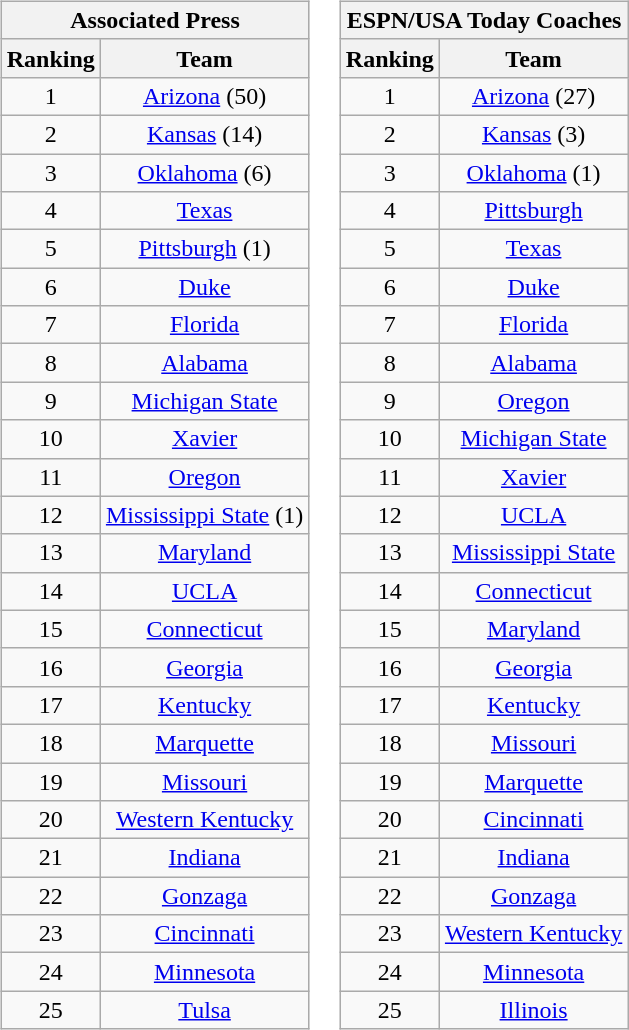<table>
<tr style="vertical-align:top;">
<td><br><table class="wikitable" style="text-align:center;">
<tr>
<th colspan=2><strong>Associated Press</strong></th>
</tr>
<tr>
<th>Ranking</th>
<th>Team</th>
</tr>
<tr>
<td>1</td>
<td><a href='#'>Arizona</a> (50)</td>
</tr>
<tr>
<td>2</td>
<td><a href='#'>Kansas</a> (14)</td>
</tr>
<tr>
<td>3</td>
<td><a href='#'>Oklahoma</a> (6)</td>
</tr>
<tr>
<td>4</td>
<td><a href='#'>Texas</a></td>
</tr>
<tr>
<td>5</td>
<td><a href='#'>Pittsburgh</a> (1)</td>
</tr>
<tr>
<td>6</td>
<td><a href='#'>Duke</a></td>
</tr>
<tr>
<td>7</td>
<td><a href='#'>Florida</a></td>
</tr>
<tr>
<td>8</td>
<td><a href='#'>Alabama</a></td>
</tr>
<tr>
<td>9</td>
<td><a href='#'>Michigan State</a></td>
</tr>
<tr>
<td>10</td>
<td><a href='#'>Xavier</a></td>
</tr>
<tr>
<td>11</td>
<td><a href='#'>Oregon</a></td>
</tr>
<tr>
<td>12</td>
<td><a href='#'>Mississippi State</a> (1)</td>
</tr>
<tr>
<td>13</td>
<td><a href='#'>Maryland</a></td>
</tr>
<tr>
<td>14</td>
<td><a href='#'>UCLA</a></td>
</tr>
<tr>
<td>15</td>
<td><a href='#'>Connecticut</a></td>
</tr>
<tr>
<td>16</td>
<td><a href='#'>Georgia</a></td>
</tr>
<tr>
<td>17</td>
<td><a href='#'>Kentucky</a></td>
</tr>
<tr>
<td>18</td>
<td><a href='#'>Marquette</a></td>
</tr>
<tr>
<td>19</td>
<td><a href='#'>Missouri</a></td>
</tr>
<tr>
<td>20</td>
<td><a href='#'>Western Kentucky</a></td>
</tr>
<tr>
<td>21</td>
<td><a href='#'>Indiana</a></td>
</tr>
<tr>
<td>22</td>
<td><a href='#'>Gonzaga</a></td>
</tr>
<tr>
<td>23</td>
<td><a href='#'>Cincinnati</a></td>
</tr>
<tr>
<td>24</td>
<td><a href='#'>Minnesota</a></td>
</tr>
<tr>
<td>25</td>
<td><a href='#'>Tulsa</a></td>
</tr>
</table>
</td>
<td><br><table class="wikitable" style="text-align:center;">
<tr>
<th colspan=2><strong>ESPN/USA Today Coaches</strong></th>
</tr>
<tr>
<th>Ranking</th>
<th>Team</th>
</tr>
<tr>
<td>1</td>
<td><a href='#'>Arizona</a> (27)</td>
</tr>
<tr>
<td>2</td>
<td><a href='#'>Kansas</a> (3)</td>
</tr>
<tr>
<td>3</td>
<td><a href='#'>Oklahoma</a> (1)</td>
</tr>
<tr>
<td>4</td>
<td><a href='#'>Pittsburgh</a></td>
</tr>
<tr>
<td>5</td>
<td><a href='#'>Texas</a></td>
</tr>
<tr>
<td>6</td>
<td><a href='#'>Duke</a></td>
</tr>
<tr>
<td>7</td>
<td><a href='#'>Florida</a></td>
</tr>
<tr>
<td>8</td>
<td><a href='#'>Alabama</a></td>
</tr>
<tr>
<td>9</td>
<td><a href='#'>Oregon</a></td>
</tr>
<tr>
<td>10</td>
<td><a href='#'>Michigan State</a></td>
</tr>
<tr>
<td>11</td>
<td><a href='#'>Xavier</a></td>
</tr>
<tr>
<td>12</td>
<td><a href='#'>UCLA</a></td>
</tr>
<tr>
<td>13</td>
<td><a href='#'>Mississippi State</a></td>
</tr>
<tr>
<td>14</td>
<td><a href='#'>Connecticut</a></td>
</tr>
<tr>
<td>15</td>
<td><a href='#'>Maryland</a></td>
</tr>
<tr>
<td>16</td>
<td><a href='#'>Georgia</a></td>
</tr>
<tr>
<td>17</td>
<td><a href='#'>Kentucky</a></td>
</tr>
<tr>
<td>18</td>
<td><a href='#'>Missouri</a></td>
</tr>
<tr>
<td>19</td>
<td><a href='#'>Marquette</a></td>
</tr>
<tr>
<td>20</td>
<td><a href='#'>Cincinnati</a></td>
</tr>
<tr>
<td>21</td>
<td><a href='#'>Indiana</a></td>
</tr>
<tr>
<td>22</td>
<td><a href='#'>Gonzaga</a></td>
</tr>
<tr>
<td>23</td>
<td><a href='#'>Western Kentucky</a></td>
</tr>
<tr>
<td>24</td>
<td><a href='#'>Minnesota</a></td>
</tr>
<tr>
<td>25</td>
<td><a href='#'>Illinois</a></td>
</tr>
</table>
</td>
</tr>
</table>
